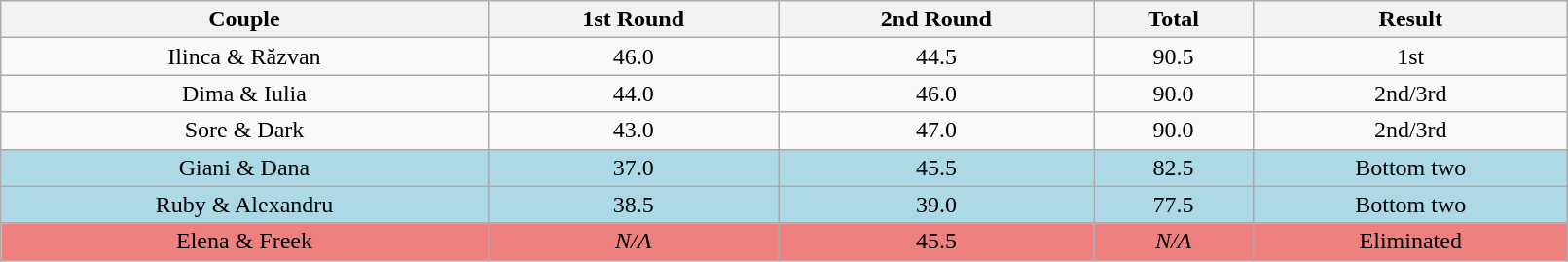<table class="wikitable" style="text-align: center; width:85%;">
<tr>
<th>Couple</th>
<th>1st Round</th>
<th>2nd Round</th>
<th>Total</th>
<th>Result</th>
</tr>
<tr>
<td>Ilinca & Răzvan</td>
<td>46.0</td>
<td>44.5</td>
<td>90.5</td>
<td>1st</td>
</tr>
<tr>
<td>Dima & Iulia</td>
<td>44.0</td>
<td>46.0</td>
<td>90.0</td>
<td>2nd/3rd</td>
</tr>
<tr>
<td>Sore & Dark</td>
<td>43.0</td>
<td>47.0</td>
<td>90.0</td>
<td>2nd/3rd</td>
</tr>
<tr bgcolor=lightblue>
<td>Giani & Dana</td>
<td>37.0</td>
<td>45.5</td>
<td>82.5</td>
<td>Bottom two</td>
</tr>
<tr bgcolor=lightblue>
<td>Ruby & Alexandru</td>
<td>38.5</td>
<td>39.0</td>
<td>77.5</td>
<td>Bottom two</td>
</tr>
<tr bgcolor=#EF8080>
<td>Elena & Freek</td>
<td><em>N/A</em></td>
<td>45.5</td>
<td><em>N/A</em></td>
<td>Eliminated</td>
</tr>
</table>
